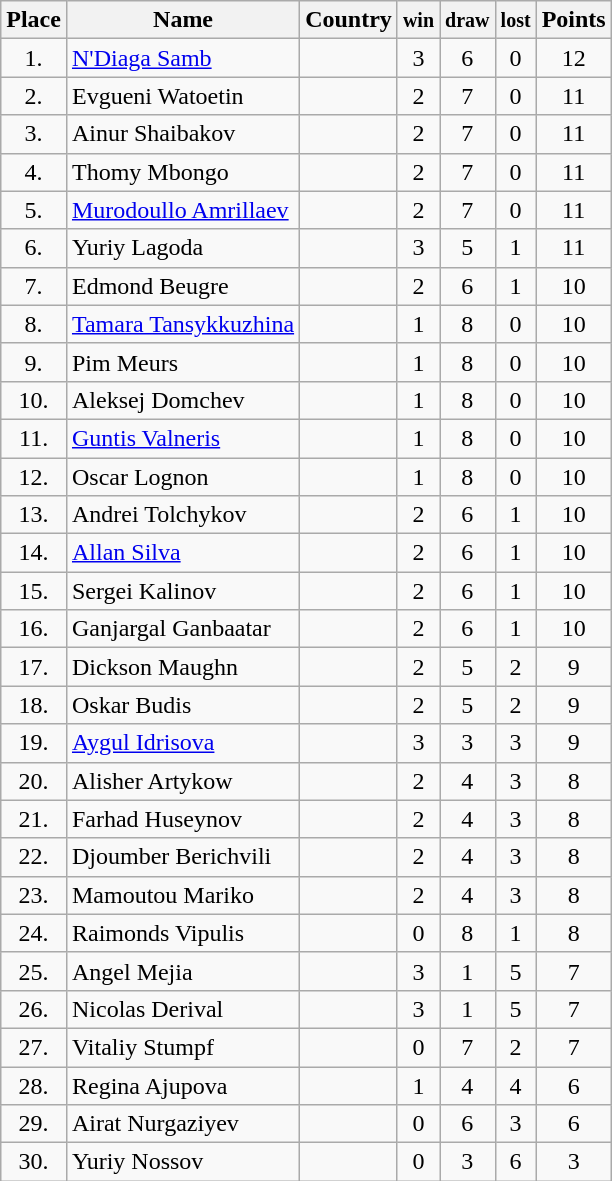<table class=wikitable style="text-align: center;">
<tr>
<th>Place</th>
<th>Name</th>
<th>Country</th>
<th><small>win</small></th>
<th><small>draw</small></th>
<th><small>lost</small></th>
<th>Points</th>
</tr>
<tr>
<td>1.</td>
<td align="left"><a href='#'>N'Diaga Samb</a></td>
<td align="left"></td>
<td>3</td>
<td>6</td>
<td>0</td>
<td>12</td>
</tr>
<tr>
<td>2.</td>
<td align="left">Evgueni Watoetin</td>
<td align="left"></td>
<td>2</td>
<td>7</td>
<td>0</td>
<td>11</td>
</tr>
<tr>
<td>3.</td>
<td align="left">Ainur Shaibakov</td>
<td align="left"></td>
<td>2</td>
<td>7</td>
<td>0</td>
<td>11</td>
</tr>
<tr>
<td>4.</td>
<td align="left">Thomy Mbongo</td>
<td align="left"></td>
<td>2</td>
<td>7</td>
<td>0</td>
<td>11</td>
</tr>
<tr>
<td>5.</td>
<td align="left"><a href='#'>Murodoullo Amrillaev</a></td>
<td align="left"></td>
<td>2</td>
<td>7</td>
<td>0</td>
<td>11</td>
</tr>
<tr>
<td>6.</td>
<td align="left">Yuriy Lagoda</td>
<td align="left"></td>
<td>3</td>
<td>5</td>
<td>1</td>
<td>11</td>
</tr>
<tr>
<td>7.</td>
<td align="left">Edmond Beugre</td>
<td align="left"></td>
<td>2</td>
<td>6</td>
<td>1</td>
<td>10</td>
</tr>
<tr>
<td>8.</td>
<td align="left"><a href='#'>Tamara Tansykkuzhina</a></td>
<td align="left"></td>
<td>1</td>
<td>8</td>
<td>0</td>
<td>10</td>
</tr>
<tr>
<td>9.</td>
<td align="left">Pim Meurs</td>
<td align="left"></td>
<td>1</td>
<td>8</td>
<td>0</td>
<td>10</td>
</tr>
<tr>
<td>10.</td>
<td align="left">Aleksej Domchev</td>
<td align="left"></td>
<td>1</td>
<td>8</td>
<td>0</td>
<td>10</td>
</tr>
<tr>
<td>11.</td>
<td align="left"><a href='#'>Guntis Valneris</a></td>
<td align="left"></td>
<td>1</td>
<td>8</td>
<td>0</td>
<td>10</td>
</tr>
<tr>
<td>12.</td>
<td align="left">Oscar Lognon</td>
<td align="left"></td>
<td>1</td>
<td>8</td>
<td>0</td>
<td>10</td>
</tr>
<tr>
<td>13.</td>
<td align="left">Andrei Tolchykov</td>
<td align="left"></td>
<td>2</td>
<td>6</td>
<td>1</td>
<td>10</td>
</tr>
<tr>
<td>14.</td>
<td align="left"><a href='#'>Allan Silva</a></td>
<td align="left"></td>
<td>2</td>
<td>6</td>
<td>1</td>
<td>10</td>
</tr>
<tr>
<td>15.</td>
<td align="left">Sergei Kalinov</td>
<td align="left"></td>
<td>2</td>
<td>6</td>
<td>1</td>
<td>10</td>
</tr>
<tr>
<td>16.</td>
<td align="left">Ganjargal Ganbaatar</td>
<td align="left"></td>
<td>2</td>
<td>6</td>
<td>1</td>
<td>10</td>
</tr>
<tr>
<td>17.</td>
<td align="left">Dickson Maughn</td>
<td align="left"></td>
<td>2</td>
<td>5</td>
<td>2</td>
<td>9</td>
</tr>
<tr>
<td>18.</td>
<td align="left">Oskar Budis</td>
<td align="left"></td>
<td>2</td>
<td>5</td>
<td>2</td>
<td>9</td>
</tr>
<tr>
<td>19.</td>
<td align="left"><a href='#'>Aygul Idrisova</a></td>
<td align="left"></td>
<td>3</td>
<td>3</td>
<td>3</td>
<td>9</td>
</tr>
<tr>
<td>20.</td>
<td align="left">Alisher Artykow</td>
<td align="left"></td>
<td>2</td>
<td>4</td>
<td>3</td>
<td>8</td>
</tr>
<tr>
<td>21.</td>
<td align="left">Farhad Huseynov</td>
<td align="left"></td>
<td>2</td>
<td>4</td>
<td>3</td>
<td>8</td>
</tr>
<tr>
<td>22.</td>
<td align="left">Djoumber Berichvili</td>
<td align="left"></td>
<td>2</td>
<td>4</td>
<td>3</td>
<td>8</td>
</tr>
<tr>
<td>23.</td>
<td align="left">Mamoutou Mariko</td>
<td align="left"></td>
<td>2</td>
<td>4</td>
<td>3</td>
<td>8</td>
</tr>
<tr>
<td>24.</td>
<td align="left">Raimonds Vipulis</td>
<td align="left"></td>
<td>0</td>
<td>8</td>
<td>1</td>
<td>8</td>
</tr>
<tr>
<td>25.</td>
<td align="left">Angel Mejia</td>
<td align="left"></td>
<td>3</td>
<td>1</td>
<td>5</td>
<td>7</td>
</tr>
<tr>
<td>26.</td>
<td align="left">Nicolas Derival</td>
<td align="left"></td>
<td>3</td>
<td>1</td>
<td>5</td>
<td>7</td>
</tr>
<tr>
<td>27.</td>
<td align="left">Vitaliy Stumpf</td>
<td align="left"></td>
<td>0</td>
<td>7</td>
<td>2</td>
<td>7</td>
</tr>
<tr>
<td>28.</td>
<td align="left">Regina Ajupova</td>
<td align="left"></td>
<td>1</td>
<td>4</td>
<td>4</td>
<td>6</td>
</tr>
<tr>
<td>29.</td>
<td align="left">Airat Nurgaziyev</td>
<td align="left"></td>
<td>0</td>
<td>6</td>
<td>3</td>
<td>6</td>
</tr>
<tr>
<td>30.</td>
<td align="left">Yuriy Nossov</td>
<td align="left"></td>
<td>0</td>
<td>3</td>
<td>6</td>
<td>3</td>
</tr>
</table>
